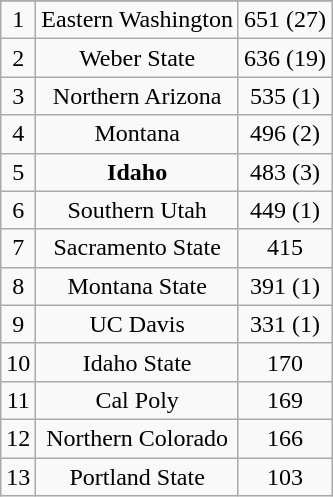<table class="wikitable" style="display: inline-table;">
<tr align="center">
</tr>
<tr align="center">
<td>1</td>
<td>Eastern Washington</td>
<td>651 (27)</td>
</tr>
<tr align="center">
<td>2</td>
<td>Weber State</td>
<td>636 (19)</td>
</tr>
<tr align="center">
<td>3</td>
<td>Northern Arizona</td>
<td>535 (1)</td>
</tr>
<tr align="center">
<td>4</td>
<td>Montana</td>
<td>496 (2)</td>
</tr>
<tr align="center">
<td>5</td>
<td><strong>Idaho</strong></td>
<td>483 (3)</td>
</tr>
<tr align="center">
<td>6</td>
<td>Southern Utah</td>
<td>449 (1)</td>
</tr>
<tr align="center">
<td>7</td>
<td>Sacramento State</td>
<td>415</td>
</tr>
<tr align="center">
<td>8</td>
<td>Montana State</td>
<td>391 (1)</td>
</tr>
<tr align="center">
<td>9</td>
<td>UC Davis</td>
<td>331 (1)</td>
</tr>
<tr align="center">
<td>10</td>
<td>Idaho State</td>
<td>170</td>
</tr>
<tr align="center">
<td>11</td>
<td>Cal Poly</td>
<td>169</td>
</tr>
<tr align="center">
<td>12</td>
<td>Northern Colorado</td>
<td>166</td>
</tr>
<tr align="center">
<td>13</td>
<td>Portland State</td>
<td>103</td>
</tr>
</table>
